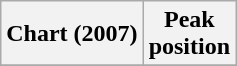<table class="wikitable">
<tr>
<th>Chart (2007)</th>
<th>Peak<br>position</th>
</tr>
<tr>
</tr>
</table>
